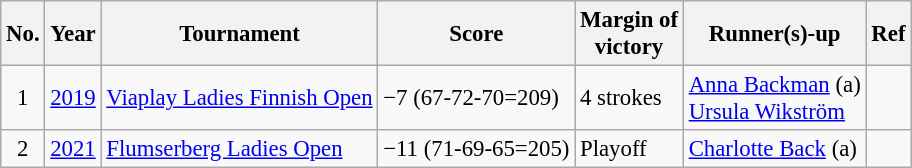<table class=wikitable style="font-size:95%">
<tr>
<th>No.</th>
<th>Year</th>
<th>Tournament</th>
<th>Score</th>
<th>Margin of<br>victory</th>
<th>Runner(s)-up</th>
<th>Ref</th>
</tr>
<tr>
<td align=center>1</td>
<td align=center><a href='#'>2019</a></td>
<td><a href='#'>Viaplay Ladies Finnish Open</a></td>
<td>−7 (67-72-70=209)</td>
<td>4 strokes</td>
<td> <a href='#'>Anna Backman</a> (a)<br> <a href='#'>Ursula Wikström</a></td>
<td></td>
</tr>
<tr>
<td align=center>2</td>
<td align=center><a href='#'>2021</a></td>
<td><a href='#'>Flumserberg Ladies Open</a></td>
<td>−11 (71-69-65=205)</td>
<td>Playoff</td>
<td> <a href='#'>Charlotte Back</a> (a)</td>
<td></td>
</tr>
</table>
